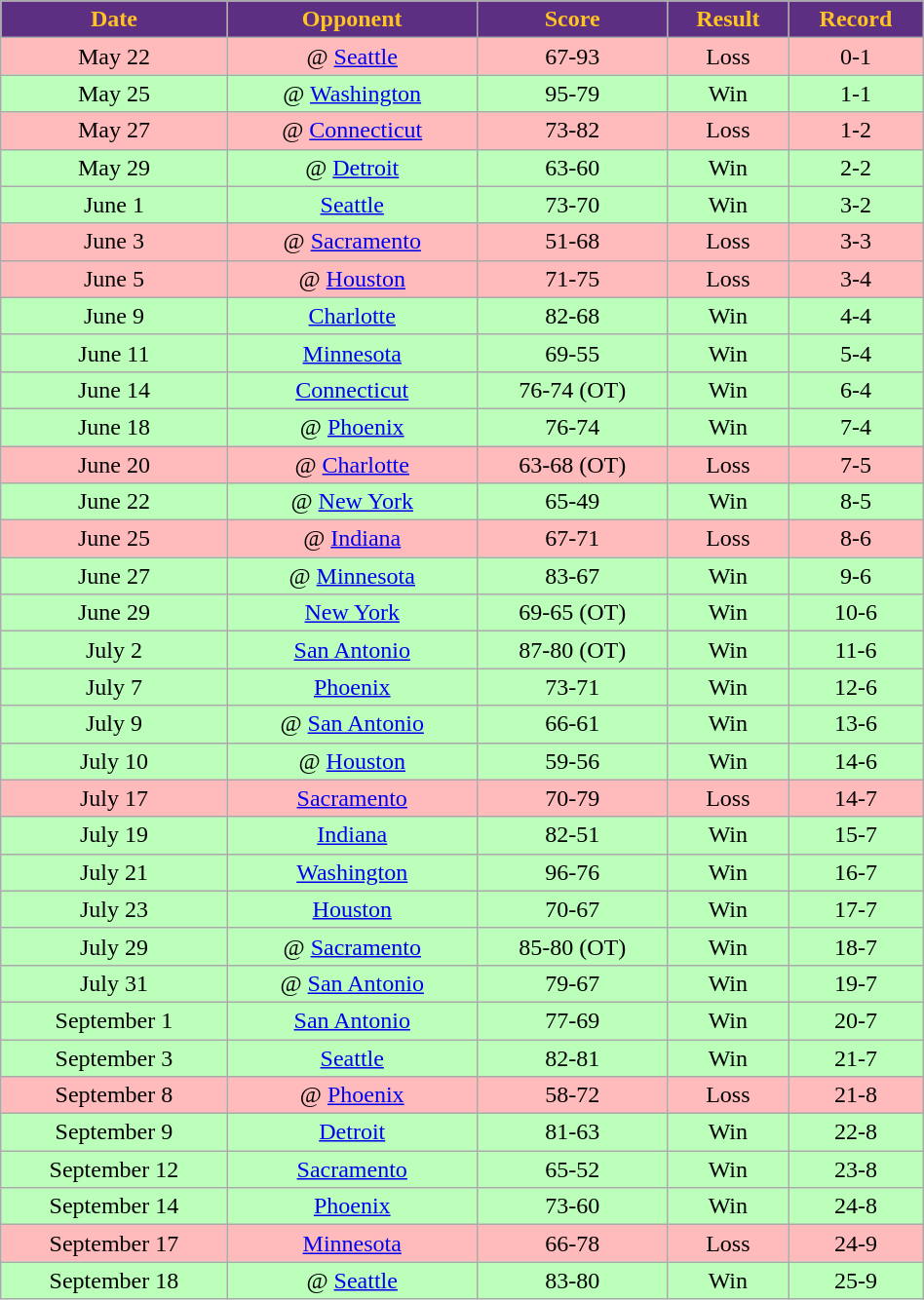<table class="wikitable" width="50%">
<tr align="center" style="background:#5c2f83; color:#ffc322;">
<td><strong>Date</strong></td>
<td><strong>Opponent</strong></td>
<td><strong>Score</strong></td>
<td><strong>Result</strong></td>
<td><strong>Record</strong></td>
</tr>
<tr align="center" bgcolor="ffbbbb">
<td>May 22</td>
<td>@ <a href='#'>Seattle</a></td>
<td>67-93</td>
<td>Loss</td>
<td>0-1</td>
</tr>
<tr align="center" bgcolor="bbffbb">
<td>May 25</td>
<td>@ <a href='#'>Washington</a></td>
<td>95-79</td>
<td>Win</td>
<td>1-1</td>
</tr>
<tr align="center" bgcolor="ffbbbb">
<td>May 27</td>
<td>@ <a href='#'>Connecticut</a></td>
<td>73-82</td>
<td>Loss</td>
<td>1-2</td>
</tr>
<tr align="center" bgcolor="bbffbb">
<td>May 29</td>
<td>@ <a href='#'>Detroit</a></td>
<td>63-60</td>
<td>Win</td>
<td>2-2</td>
</tr>
<tr align="center" bgcolor="bbffbb">
<td>June 1</td>
<td><a href='#'>Seattle</a></td>
<td>73-70</td>
<td>Win</td>
<td>3-2</td>
</tr>
<tr align="center" bgcolor="ffbbbb">
<td>June 3</td>
<td>@ <a href='#'>Sacramento</a></td>
<td>51-68</td>
<td>Loss</td>
<td>3-3</td>
</tr>
<tr align="center" bgcolor="ffbbbb">
<td>June 5</td>
<td>@ <a href='#'>Houston</a></td>
<td>71-75</td>
<td>Loss</td>
<td>3-4</td>
</tr>
<tr align="center" bgcolor="bbffbb">
<td>June 9</td>
<td><a href='#'>Charlotte</a></td>
<td>82-68</td>
<td>Win</td>
<td>4-4</td>
</tr>
<tr align="center" bgcolor="bbffbb">
<td>June 11</td>
<td><a href='#'>Minnesota</a></td>
<td>69-55</td>
<td>Win</td>
<td>5-4</td>
</tr>
<tr align="center" bgcolor="bbffbb">
<td>June 14</td>
<td><a href='#'>Connecticut</a></td>
<td>76-74 (OT)</td>
<td>Win</td>
<td>6-4</td>
</tr>
<tr align="center" bgcolor="bbffbb">
<td>June 18</td>
<td>@ <a href='#'>Phoenix</a></td>
<td>76-74</td>
<td>Win</td>
<td>7-4</td>
</tr>
<tr align="center" bgcolor="ffbbbb">
<td>June 20</td>
<td>@ <a href='#'>Charlotte</a></td>
<td>63-68 (OT)</td>
<td>Loss</td>
<td>7-5</td>
</tr>
<tr align="center" bgcolor="bbffbb">
<td>June 22</td>
<td>@ <a href='#'>New York</a></td>
<td>65-49</td>
<td>Win</td>
<td>8-5</td>
</tr>
<tr align="center" bgcolor="ffbbbb">
<td>June 25</td>
<td>@ <a href='#'>Indiana</a></td>
<td>67-71</td>
<td>Loss</td>
<td>8-6</td>
</tr>
<tr align="center" bgcolor="bbffbb">
<td>June 27</td>
<td>@ <a href='#'>Minnesota</a></td>
<td>83-67</td>
<td>Win</td>
<td>9-6</td>
</tr>
<tr align="center" bgcolor="bbffbb">
<td>June 29</td>
<td><a href='#'>New York</a></td>
<td>69-65 (OT)</td>
<td>Win</td>
<td>10-6</td>
</tr>
<tr align="center" bgcolor="bbffbb">
<td>July 2</td>
<td><a href='#'>San Antonio</a></td>
<td>87-80 (OT)</td>
<td>Win</td>
<td>11-6</td>
</tr>
<tr align="center" bgcolor="bbffbb">
<td>July 7</td>
<td><a href='#'>Phoenix</a></td>
<td>73-71</td>
<td>Win</td>
<td>12-6</td>
</tr>
<tr align="center" bgcolor="bbffbb">
<td>July 9</td>
<td>@ <a href='#'>San Antonio</a></td>
<td>66-61</td>
<td>Win</td>
<td>13-6</td>
</tr>
<tr align="center" bgcolor="bbffbb">
<td>July 10</td>
<td>@ <a href='#'>Houston</a></td>
<td>59-56</td>
<td>Win</td>
<td>14-6</td>
</tr>
<tr align="center" bgcolor="ffbbbb">
<td>July 17</td>
<td><a href='#'>Sacramento</a></td>
<td>70-79</td>
<td>Loss</td>
<td>14-7</td>
</tr>
<tr align="center" bgcolor="bbffbb">
<td>July 19</td>
<td><a href='#'>Indiana</a></td>
<td>82-51</td>
<td>Win</td>
<td>15-7</td>
</tr>
<tr align="center" bgcolor="bbffbb">
<td>July 21</td>
<td><a href='#'>Washington</a></td>
<td>96-76</td>
<td>Win</td>
<td>16-7</td>
</tr>
<tr align="center" bgcolor="bbffbb">
<td>July 23</td>
<td><a href='#'>Houston</a></td>
<td>70-67</td>
<td>Win</td>
<td>17-7</td>
</tr>
<tr align="center" bgcolor="bbffbb">
<td>July 29</td>
<td>@ <a href='#'>Sacramento</a></td>
<td>85-80 (OT)</td>
<td>Win</td>
<td>18-7</td>
</tr>
<tr align="center" bgcolor="bbffbb">
<td>July 31</td>
<td>@ <a href='#'>San Antonio</a></td>
<td>79-67</td>
<td>Win</td>
<td>19-7</td>
</tr>
<tr align="center" bgcolor="bbffbb">
<td>September 1</td>
<td><a href='#'>San Antonio</a></td>
<td>77-69</td>
<td>Win</td>
<td>20-7</td>
</tr>
<tr align="center" bgcolor="bbffbb">
<td>September 3</td>
<td><a href='#'>Seattle</a></td>
<td>82-81</td>
<td>Win</td>
<td>21-7</td>
</tr>
<tr align="center" bgcolor="ffbbbb">
<td>September 8</td>
<td>@ <a href='#'>Phoenix</a></td>
<td>58-72</td>
<td>Loss</td>
<td>21-8</td>
</tr>
<tr align="center" bgcolor="bbffbb">
<td>September 9</td>
<td><a href='#'>Detroit</a></td>
<td>81-63</td>
<td>Win</td>
<td>22-8</td>
</tr>
<tr align="center" bgcolor="bbffbb">
<td>September 12</td>
<td><a href='#'>Sacramento</a></td>
<td>65-52</td>
<td>Win</td>
<td>23-8</td>
</tr>
<tr align="center" bgcolor="bbffbb">
<td>September 14</td>
<td><a href='#'>Phoenix</a></td>
<td>73-60</td>
<td>Win</td>
<td>24-8</td>
</tr>
<tr align="center" bgcolor="ffbbbb">
<td>September 17</td>
<td><a href='#'>Minnesota</a></td>
<td>66-78</td>
<td>Loss</td>
<td>24-9</td>
</tr>
<tr align="center" bgcolor="bbffbb">
<td>September 18</td>
<td>@ <a href='#'>Seattle</a></td>
<td>83-80</td>
<td>Win</td>
<td>25-9</td>
</tr>
</table>
